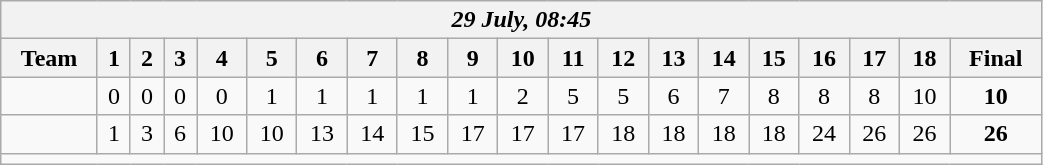<table class=wikitable style="text-align:center; width: 55%">
<tr>
<th colspan=20><em>29 July, 08:45</em></th>
</tr>
<tr>
<th>Team</th>
<th>1</th>
<th>2</th>
<th>3</th>
<th>4</th>
<th>5</th>
<th>6</th>
<th>7</th>
<th>8</th>
<th>9</th>
<th>10</th>
<th>11</th>
<th>12</th>
<th>13</th>
<th>14</th>
<th>15</th>
<th>16</th>
<th>17</th>
<th>18</th>
<th>Final</th>
</tr>
<tr>
<td align=left></td>
<td>0</td>
<td>0</td>
<td>0</td>
<td>0</td>
<td>1</td>
<td>1</td>
<td>1</td>
<td>1</td>
<td>1</td>
<td>2</td>
<td>5</td>
<td>5</td>
<td>6</td>
<td>7</td>
<td>8</td>
<td>8</td>
<td>8</td>
<td>10</td>
<td><strong>10</strong></td>
</tr>
<tr>
<td align=left><strong></strong></td>
<td>1</td>
<td>3</td>
<td>6</td>
<td>10</td>
<td>10</td>
<td>13</td>
<td>14</td>
<td>15</td>
<td>17</td>
<td>17</td>
<td>17</td>
<td>18</td>
<td>18</td>
<td>18</td>
<td>18</td>
<td>24</td>
<td>26</td>
<td>26</td>
<td><strong>26</strong></td>
</tr>
<tr>
<td colspan=20></td>
</tr>
</table>
